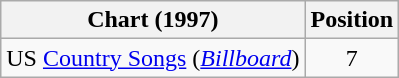<table class="wikitable sortable">
<tr>
<th scope="col">Chart (1997)</th>
<th scope="col">Position</th>
</tr>
<tr>
<td>US <a href='#'>Country Songs</a> (<em><a href='#'>Billboard</a></em>)</td>
<td align="center">7</td>
</tr>
</table>
